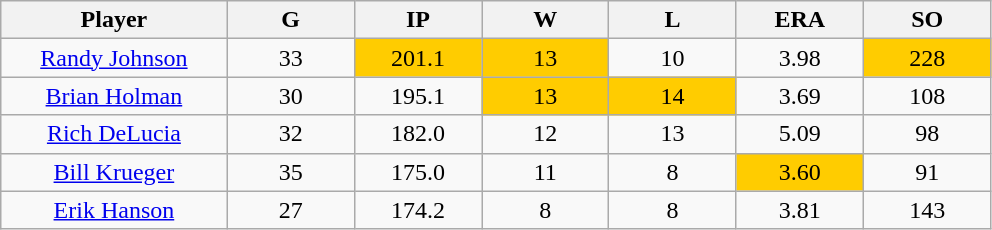<table class="wikitable sortable">
<tr>
<th bgcolor="#DDDDFF" width="16%">Player</th>
<th bgcolor="#DDDDFF" width="9%">G</th>
<th bgcolor="#DDDDFF" width="9%">IP</th>
<th bgcolor="#DDDDFF" width="9%">W</th>
<th bgcolor="#DDDDFF" width="9%">L</th>
<th bgcolor="#DDDDFF" width="9%">ERA</th>
<th bgcolor="#DDDDFF" width="9%">SO</th>
</tr>
<tr align="center">
<td><a href='#'>Randy Johnson</a></td>
<td>33</td>
<td bgcolor="#FFCC00">201.1</td>
<td bgcolor="#FFCC00">13</td>
<td>10</td>
<td>3.98</td>
<td bgcolor="#FFCC00">228</td>
</tr>
<tr align="center">
<td><a href='#'>Brian Holman</a></td>
<td>30</td>
<td>195.1</td>
<td bgcolor="#FFCC00">13</td>
<td bgcolor="#FFCC00">14</td>
<td>3.69</td>
<td>108</td>
</tr>
<tr align="center">
<td><a href='#'>Rich DeLucia</a></td>
<td>32</td>
<td>182.0</td>
<td>12</td>
<td>13</td>
<td>5.09</td>
<td>98</td>
</tr>
<tr align="center">
<td><a href='#'>Bill Krueger</a></td>
<td>35</td>
<td>175.0</td>
<td>11</td>
<td>8</td>
<td bgcolor="#FFCC00">3.60</td>
<td>91</td>
</tr>
<tr align="center">
<td><a href='#'>Erik Hanson</a></td>
<td>27</td>
<td>174.2</td>
<td>8</td>
<td>8</td>
<td>3.81</td>
<td>143</td>
</tr>
</table>
